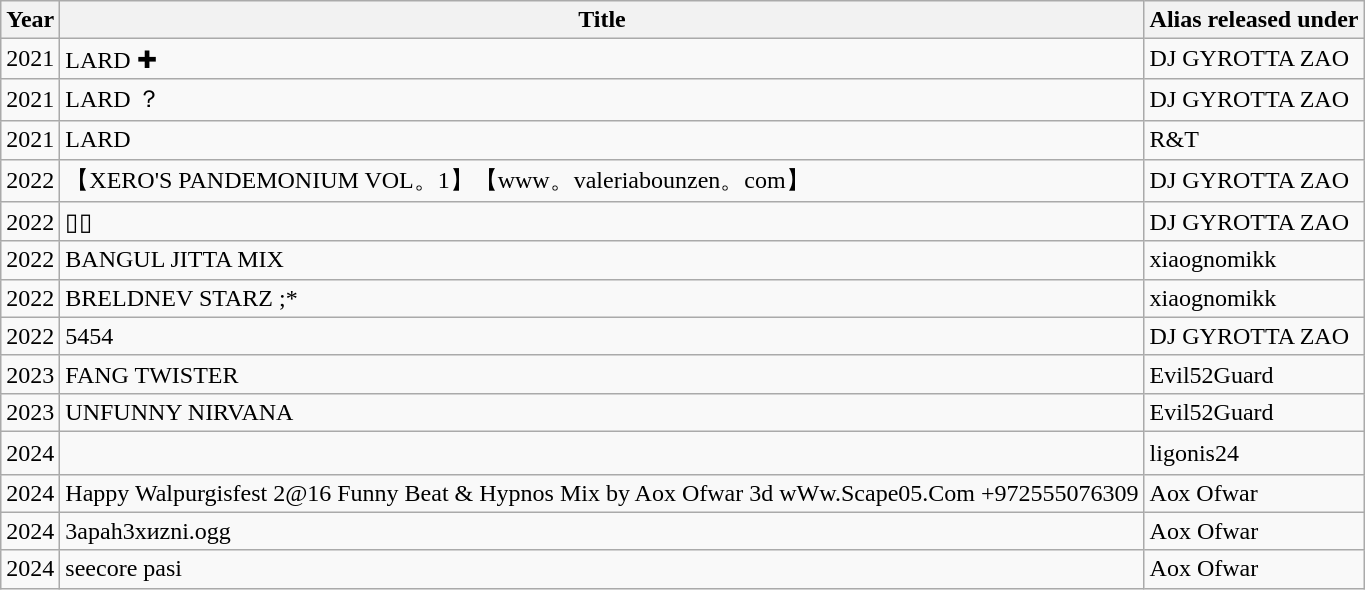<table class="wikitable">
<tr>
<th>Year</th>
<th>Title</th>
<th>Alias released under</th>
</tr>
<tr>
<td>2021</td>
<td>LARD ✚</td>
<td>DJ GYROTTA ZAO</td>
</tr>
<tr>
<td>2021</td>
<td>LARD ？</td>
<td>DJ GYROTTA ZAO</td>
</tr>
<tr>
<td>2021</td>
<td>LARD</td>
<td>R&T</td>
</tr>
<tr>
<td>2022</td>
<td>【XERO'S PANDEMONIUM VOL。1】【www。valeriabounzen。com】</td>
<td>DJ GYROTTA ZAO</td>
</tr>
<tr>
<td>2022</td>
<td>▯▯</td>
<td>DJ GYROTTA ZAO</td>
</tr>
<tr>
<td>2022</td>
<td>BANGUL JITTA MIX</td>
<td>xiaognomikk</td>
</tr>
<tr>
<td>2022</td>
<td>BRELDNEV STARZ ;*</td>
<td>xiaognomikk</td>
</tr>
<tr>
<td>2022</td>
<td>5454</td>
<td>DJ GYROTTA ZAO</td>
</tr>
<tr>
<td>2023</td>
<td>FANG TWISTER</td>
<td>Evil52Guard</td>
</tr>
<tr>
<td>2023</td>
<td>UNFUNNY NIRVANA</td>
<td>Evil52Guard</td>
</tr>
<tr>
<td>2024</td>
<td>ㅤ </td>
<td>ligonis24</td>
</tr>
<tr>
<td>2024</td>
<td>Happy Walpurgisfest 2@16 Funny Beat & Hypnos Mix by Aox Ofwar 3d wWw.Scape05.Com +972555076309</td>
<td>Aох Ofwаr</td>
</tr>
<tr>
<td>2024</td>
<td>3араh3хиzni.ogg</td>
<td>Aox Ofwar</td>
</tr>
<tr>
<td>2024</td>
<td>seecore pasi</td>
<td>Aox Ofwar</td>
</tr>
</table>
